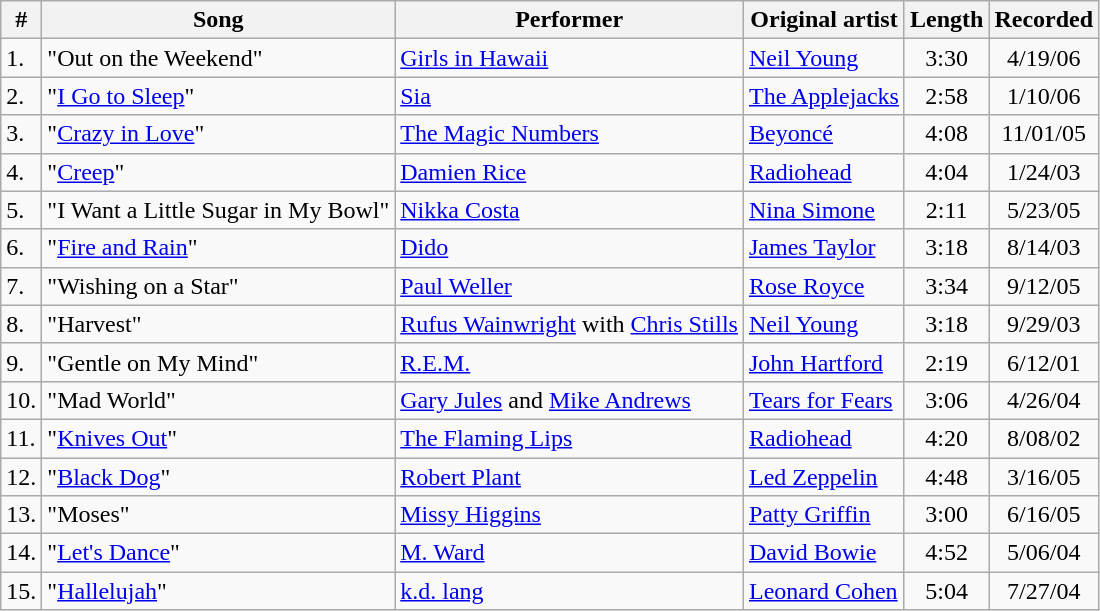<table class="wikitable" border="1">
<tr>
<th>#</th>
<th>Song</th>
<th>Performer</th>
<th>Original artist</th>
<th>Length</th>
<th>Recorded<br></th>
</tr>
<tr>
<td>1.</td>
<td>"Out on the Weekend"</td>
<td><a href='#'>Girls in Hawaii</a></td>
<td><a href='#'>Neil Young</a></td>
<td align="center">3:30</td>
<td align="center">4/19/06</td>
</tr>
<tr>
<td>2.</td>
<td>"<a href='#'>I Go to Sleep</a>"</td>
<td><a href='#'>Sia</a></td>
<td><a href='#'>The Applejacks</a></td>
<td align="center">2:58</td>
<td align="center">1/10/06</td>
</tr>
<tr>
<td>3.</td>
<td>"<a href='#'>Crazy in Love</a>"</td>
<td><a href='#'>The Magic Numbers</a></td>
<td><a href='#'>Beyoncé</a></td>
<td align="center">4:08</td>
<td align="center">11/01/05</td>
</tr>
<tr>
<td>4.</td>
<td>"<a href='#'>Creep</a>"</td>
<td><a href='#'>Damien Rice</a></td>
<td><a href='#'>Radiohead</a></td>
<td align="center">4:04</td>
<td align="center">1/24/03</td>
</tr>
<tr>
<td>5.</td>
<td>"I Want a Little Sugar in My Bowl"</td>
<td><a href='#'>Nikka Costa</a></td>
<td><a href='#'>Nina Simone</a></td>
<td align="center">2:11</td>
<td align="center">5/23/05</td>
</tr>
<tr>
<td>6.</td>
<td>"<a href='#'>Fire and Rain</a>"</td>
<td><a href='#'>Dido</a></td>
<td><a href='#'>James Taylor</a></td>
<td align="center">3:18</td>
<td align="center">8/14/03</td>
</tr>
<tr>
<td>7.</td>
<td>"Wishing on a Star"</td>
<td><a href='#'>Paul Weller</a></td>
<td><a href='#'>Rose Royce</a></td>
<td align="center">3:34</td>
<td align="center">9/12/05</td>
</tr>
<tr>
<td>8.</td>
<td>"Harvest"</td>
<td><a href='#'>Rufus Wainwright</a> with <a href='#'>Chris Stills</a></td>
<td><a href='#'>Neil Young</a></td>
<td align="center">3:18</td>
<td align="center">9/29/03</td>
</tr>
<tr>
<td>9.</td>
<td>"Gentle on My Mind"</td>
<td><a href='#'>R.E.M.</a></td>
<td><a href='#'>John Hartford</a></td>
<td align="center">2:19</td>
<td align="center">6/12/01</td>
</tr>
<tr>
<td>10.</td>
<td>"Mad World"</td>
<td><a href='#'>Gary Jules</a> and <a href='#'>Mike Andrews</a></td>
<td><a href='#'>Tears for Fears</a></td>
<td align="center">3:06</td>
<td align="center">4/26/04</td>
</tr>
<tr>
<td>11.</td>
<td>"<a href='#'>Knives Out</a>"</td>
<td><a href='#'>The Flaming Lips</a></td>
<td><a href='#'>Radiohead</a></td>
<td align="center">4:20</td>
<td align="center">8/08/02</td>
</tr>
<tr>
<td>12.</td>
<td>"<a href='#'>Black Dog</a>"</td>
<td><a href='#'>Robert Plant</a></td>
<td><a href='#'>Led Zeppelin</a></td>
<td align="center">4:48</td>
<td align="center">3/16/05</td>
</tr>
<tr>
<td>13.</td>
<td>"Moses"</td>
<td><a href='#'>Missy Higgins</a></td>
<td><a href='#'>Patty Griffin</a></td>
<td align="center">3:00</td>
<td align="center">6/16/05</td>
</tr>
<tr>
<td>14.</td>
<td>"<a href='#'>Let's Dance</a>"</td>
<td><a href='#'>M. Ward</a></td>
<td><a href='#'>David Bowie</a></td>
<td align="center">4:52</td>
<td align="center">5/06/04</td>
</tr>
<tr>
<td>15.</td>
<td>"<a href='#'>Hallelujah</a>"</td>
<td><a href='#'>k.d. lang</a></td>
<td><a href='#'>Leonard Cohen</a></td>
<td align="center">5:04</td>
<td align="center">7/27/04</td>
</tr>
</table>
